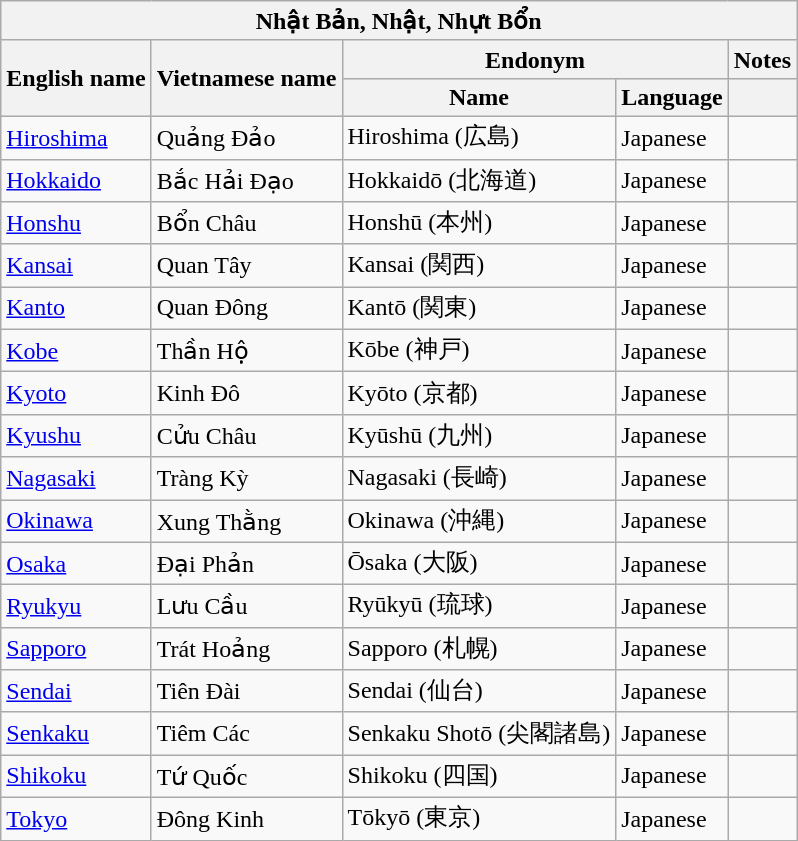<table class="wikitable sortable">
<tr>
<th colspan="5"> Nhật Bản, Nhật, Nhựt Bổn</th>
</tr>
<tr>
<th rowspan="2">English name</th>
<th rowspan="2">Vietnamese name</th>
<th colspan="2">Endonym</th>
<th>Notes</th>
</tr>
<tr>
<th>Name</th>
<th>Language</th>
<th></th>
</tr>
<tr>
<td><a href='#'>Hiroshima</a></td>
<td>Quảng Ðảo</td>
<td>Hiroshima (広島)</td>
<td>Japanese</td>
<td></td>
</tr>
<tr>
<td><a href='#'>Hokkaido</a></td>
<td>Bắc Hải Ðạo</td>
<td>Hokkaidō (北海道)</td>
<td>Japanese</td>
<td></td>
</tr>
<tr>
<td><a href='#'>Honshu</a></td>
<td>Bổn Châu</td>
<td>Honshū (本州)</td>
<td>Japanese</td>
<td></td>
</tr>
<tr>
<td><a href='#'>Kansai</a></td>
<td>Quan Tây</td>
<td>Kansai (関西)</td>
<td>Japanese</td>
<td></td>
</tr>
<tr>
<td><a href='#'>Kanto</a></td>
<td>Quan Ðông</td>
<td>Kantō (関東)</td>
<td>Japanese</td>
<td></td>
</tr>
<tr>
<td><a href='#'>Kobe</a></td>
<td>Thần Hộ</td>
<td>Kōbe (神戸)</td>
<td>Japanese</td>
<td></td>
</tr>
<tr>
<td><a href='#'>Kyoto</a></td>
<td>Kinh Ðô</td>
<td>Kyōto (京都)</td>
<td>Japanese</td>
<td></td>
</tr>
<tr>
<td><a href='#'>Kyushu</a></td>
<td>Cửu Châu</td>
<td>Kyūshū (九州)</td>
<td>Japanese</td>
<td></td>
</tr>
<tr>
<td><a href='#'>Nagasaki</a></td>
<td>Tràng Kỳ</td>
<td>Nagasaki (長崎)</td>
<td>Japanese</td>
<td></td>
</tr>
<tr>
<td><a href='#'>Okinawa</a></td>
<td>Xung Thằng</td>
<td>Okinawa (沖縄)</td>
<td>Japanese</td>
<td></td>
</tr>
<tr>
<td><a href='#'>Osaka</a></td>
<td>Đại Phản</td>
<td>Ōsaka (大阪)</td>
<td>Japanese</td>
<td></td>
</tr>
<tr>
<td><a href='#'>Ryukyu</a></td>
<td>Lưu Cầu</td>
<td>Ryūkyū (琉球)</td>
<td>Japanese</td>
<td></td>
</tr>
<tr>
<td><a href='#'>Sapporo</a></td>
<td>Trát Hoảng</td>
<td>Sapporo (札幌)</td>
<td>Japanese</td>
<td></td>
</tr>
<tr>
<td><a href='#'>Sendai</a></td>
<td>Tiên Ðài</td>
<td>Sendai (仙台)</td>
<td>Japanese</td>
<td></td>
</tr>
<tr>
<td><a href='#'>Senkaku</a></td>
<td>Tiêm Các</td>
<td>Senkaku Shotō (尖閣諸島)</td>
<td>Japanese</td>
<td></td>
</tr>
<tr>
<td><a href='#'>Shikoku</a></td>
<td>Tứ Quốc</td>
<td>Shikoku (四国)</td>
<td>Japanese</td>
<td></td>
</tr>
<tr>
<td><a href='#'>Tokyo</a></td>
<td>Đông Kinh</td>
<td>Tōkyō (東京)</td>
<td>Japanese</td>
<td></td>
</tr>
</table>
